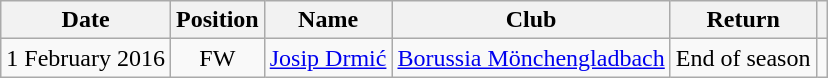<table class="wikitable" style="text-align:center;">
<tr>
<th>Date</th>
<th>Position</th>
<th>Name</th>
<th>Club</th>
<th>Return</th>
<th></th>
</tr>
<tr>
<td>1 February 2016</td>
<td>FW</td>
<td><a href='#'>Josip Drmić</a></td>
<td><a href='#'>Borussia Mönchengladbach</a></td>
<td>End of season</td>
<td></td>
</tr>
</table>
